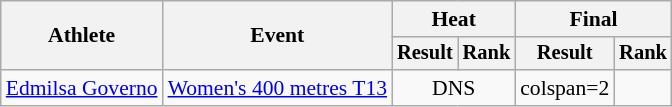<table class="wikitable" style="text-align: center; font-size:90%">
<tr>
<th rowspan="2">Athlete</th>
<th rowspan="2">Event</th>
<th colspan="2">Heat</th>
<th colspan="2">Final</th>
</tr>
<tr style="font-size:95%">
<th>Result</th>
<th>Rank</th>
<th>Result</th>
<th>Rank</th>
</tr>
<tr>
<td align=left><a href='#'>Edmilsa Governo</a></td>
<td align=left><a href='#'>Women's 400 metres T13</a></td>
<td colspan=2>DNS</td>
<td>colspan=2 </td>
</tr>
</table>
